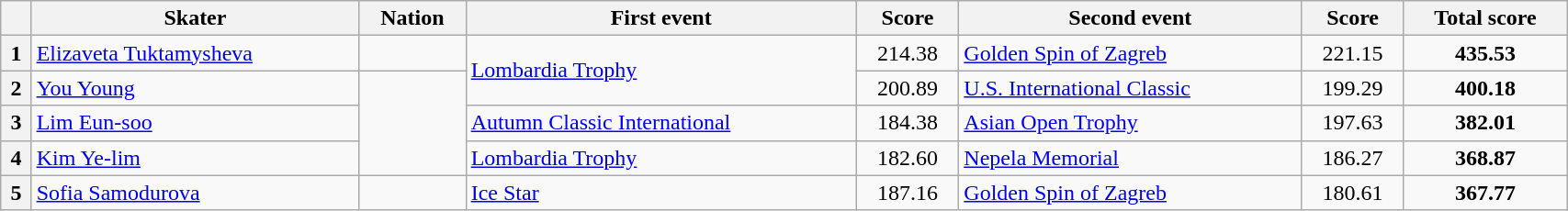<table class="wikitable unsortable" style="text-align:left; width:90%">
<tr>
<th scope="col"></th>
<th scope="col">Skater</th>
<th scope="col">Nation</th>
<th scope="col">First event</th>
<th scope="col">Score</th>
<th scope="col">Second event</th>
<th scope="col">Score</th>
<th scope="col">Total score</th>
</tr>
<tr>
<th scope="row">1</th>
<td><a href='#'>Elizaveta Tuktamysheva</a></td>
<td></td>
<td rowspan="2"><a href='#'>Lombardia Trophy</a></td>
<td style="text-align:center">214.38</td>
<td><a href='#'>Golden Spin of Zagreb</a></td>
<td style="text-align:center">221.15</td>
<td style="text-align:center"><strong>435.53</strong></td>
</tr>
<tr>
<th scope="row">2</th>
<td><a href='#'>You Young</a></td>
<td rowspan="3"></td>
<td style="text-align:center">200.89</td>
<td><a href='#'>U.S. International Classic</a></td>
<td style="text-align:center">199.29</td>
<td style="text-align:center"><strong>400.18</strong></td>
</tr>
<tr>
<th scope="row">3</th>
<td><a href='#'>Lim Eun-soo</a></td>
<td><a href='#'>Autumn Classic International</a></td>
<td style="text-align:center">184.38</td>
<td><a href='#'>Asian Open Trophy</a></td>
<td style="text-align:center">197.63</td>
<td style="text-align:center"><strong>382.01</strong></td>
</tr>
<tr>
<th scope="row">4</th>
<td><a href='#'>Kim Ye-lim</a></td>
<td><a href='#'>Lombardia Trophy</a></td>
<td style="text-align:center">182.60</td>
<td><a href='#'>Nepela Memorial</a></td>
<td style="text-align:center">186.27</td>
<td style="text-align:center"><strong>368.87</strong></td>
</tr>
<tr>
<th scope="row">5</th>
<td><a href='#'>Sofia Samodurova</a></td>
<td></td>
<td><a href='#'>Ice Star</a></td>
<td style="text-align:center">187.16</td>
<td><a href='#'>Golden Spin of Zagreb</a></td>
<td style="text-align:center">180.61</td>
<td style="text-align:center"><strong>367.77</strong></td>
</tr>
</table>
